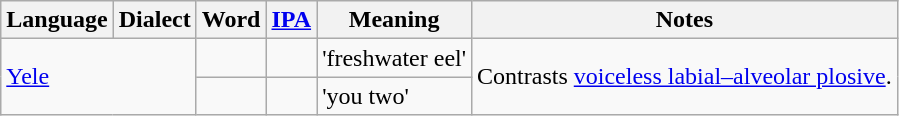<table class="wikitable">
<tr>
<th>Language</th>
<th>Dialect</th>
<th>Word</th>
<th><a href='#'>IPA</a></th>
<th>Meaning</th>
<th>Notes</th>
</tr>
<tr>
<td rowspan="2" colspan="2"><a href='#'>Yele</a></td>
<td></td>
<td></td>
<td>'freshwater eel'</td>
<td rowspan="2">Contrasts <a href='#'>voiceless labial–alveolar plosive</a>.</td>
</tr>
<tr>
<td></td>
<td></td>
<td>'you two'</td>
</tr>
</table>
